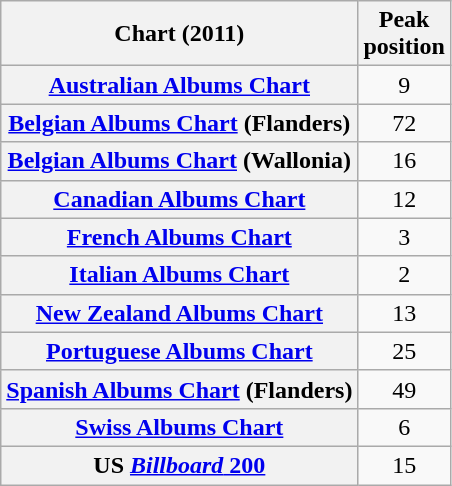<table class="wikitable sortable plainrowheaders">
<tr>
<th scope="col">Chart (2011)</th>
<th scope="col">Peak<br>position</th>
</tr>
<tr>
<th scope="row"><a href='#'>Australian Albums Chart</a></th>
<td style="text-align:center;">9</td>
</tr>
<tr>
<th scope="row"><a href='#'>Belgian Albums Chart</a> (Flanders)</th>
<td style="text-align:center;">72</td>
</tr>
<tr>
<th scope="row"><a href='#'>Belgian Albums Chart</a> (Wallonia)</th>
<td style="text-align:center;">16</td>
</tr>
<tr>
<th scope="row"><a href='#'>Canadian Albums Chart</a></th>
<td style="text-align:center;">12</td>
</tr>
<tr>
<th scope="row"><a href='#'>French Albums Chart</a></th>
<td style="text-align:center;">3</td>
</tr>
<tr>
<th scope="row"><a href='#'>Italian Albums Chart</a></th>
<td style="text-align:center;">2</td>
</tr>
<tr>
<th scope="row"><a href='#'>New Zealand Albums Chart</a></th>
<td style="text-align:center;">13</td>
</tr>
<tr>
<th scope="row"><a href='#'>Portuguese Albums Chart</a></th>
<td style="text-align:center;">25</td>
</tr>
<tr>
<th scope="row"><a href='#'>Spanish Albums Chart</a> (Flanders)</th>
<td style="text-align:center;">49</td>
</tr>
<tr>
<th scope="row"><a href='#'>Swiss Albums Chart</a></th>
<td style="text-align:center;">6</td>
</tr>
<tr>
<th scope="row">US <a href='#'><em>Billboard</em> 200</a></th>
<td style="text-align:center;">15</td>
</tr>
</table>
